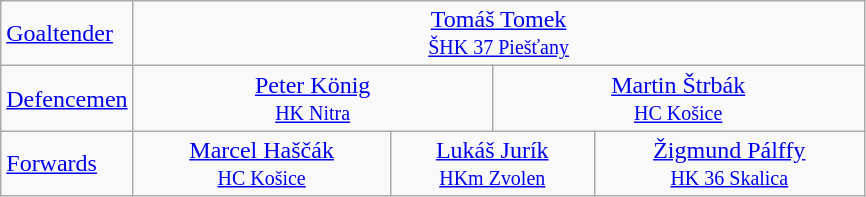<table class="wikitable">
<tr>
<td><a href='#'>Goaltender</a></td>
<td style="width: 30em;" colspan=6 align=center><a href='#'>Tomáš Tomek</a> <br> <small><a href='#'>ŠHK 37 Piešťany</a></small></td>
</tr>
<tr>
<td><a href='#'>Defencemen</a></td>
<td colspan=3 align=center><a href='#'>Peter König</a> <br> <small><a href='#'>HK Nitra</a></small></td>
<td colspan=3 align=center><a href='#'>Martin Štrbák</a> <br> <small><a href='#'>HC Košice</a></small></td>
</tr>
<tr>
<td><a href='#'>Forwards</a></td>
<td colspan=2 align=center><a href='#'>Marcel Haščák</a> <br> <small><a href='#'>HC Košice</a></small></td>
<td colspan=2 align=center><a href='#'>Lukáš Jurík</a> <br> <small><a href='#'>HKm Zvolen</a></small></td>
<td colspan=2 align=center><a href='#'>Žigmund Pálffy</a><br> <small><a href='#'>HK 36 Skalica</a></small></td>
</tr>
</table>
